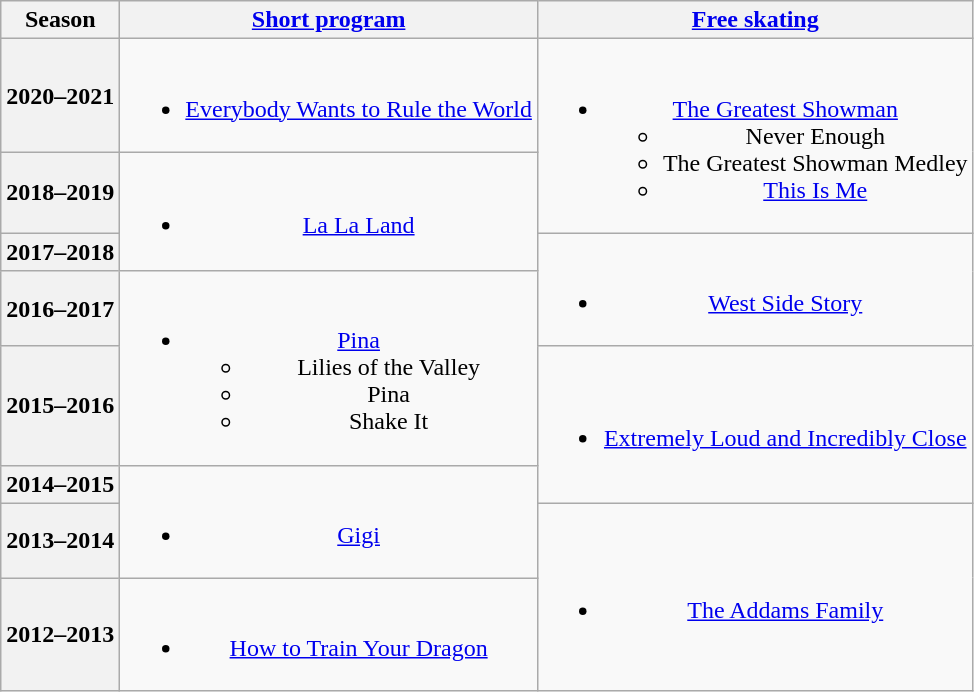<table class=wikitable style=text-align:center>
<tr>
<th>Season</th>
<th><a href='#'>Short program</a></th>
<th><a href='#'>Free skating</a></th>
</tr>
<tr>
<th>2020–2021 <br> </th>
<td><br><ul><li><a href='#'>Everybody Wants to Rule the World</a> <br></li></ul></td>
<td rowspan=2><br><ul><li><a href='#'>The Greatest Showman</a> <br><ul><li>Never Enough</li><li>The Greatest Showman Medley <br></li><li><a href='#'>This Is Me</a></li></ul></li></ul></td>
</tr>
<tr>
<th>2018–2019 <br> </th>
<td rowspan=2><br><ul><li><a href='#'>La La Land</a> <br></li></ul></td>
</tr>
<tr>
<th>2017–2018 <br> </th>
<td rowspan=2><br><ul><li><a href='#'>West Side Story</a> <br></li></ul></td>
</tr>
<tr>
<th>2016–2017 <br> </th>
<td rowspan=2><br><ul><li><a href='#'>Pina</a> <br><ul><li>Lilies of the Valley</li><li>Pina</li><li>Shake It</li></ul></li></ul></td>
</tr>
<tr>
<th>2015–2016 <br> </th>
<td rowspan=2><br><ul><li><a href='#'>Extremely Loud and Incredibly Close</a> <br></li></ul></td>
</tr>
<tr>
<th>2014–2015 <br> </th>
<td rowspan=2><br><ul><li><a href='#'>Gigi</a> <br></li></ul></td>
</tr>
<tr>
<th>2013–2014</th>
<td rowspan=2><br><ul><li><a href='#'>The Addams Family</a> <br></li></ul></td>
</tr>
<tr>
<th>2012–2013</th>
<td><br><ul><li><a href='#'>How to Train Your Dragon</a> <br></li></ul></td>
</tr>
</table>
